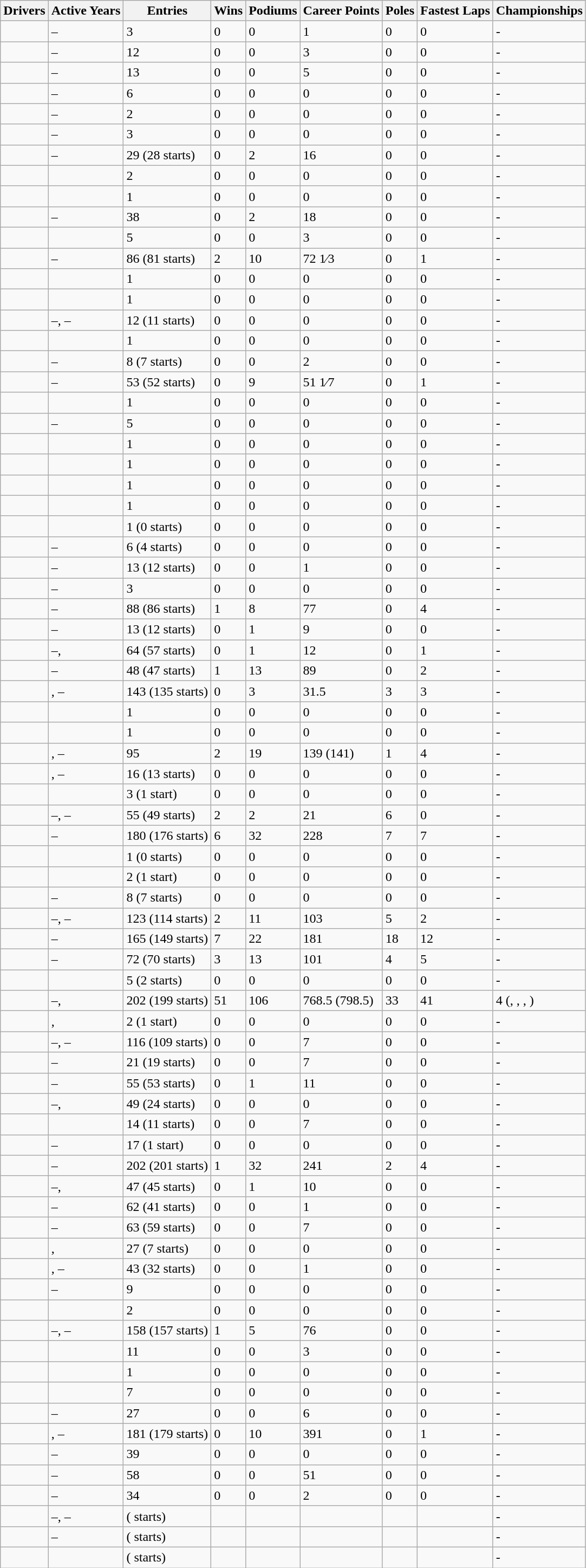<table class="wikitable sortable" border="1">
<tr>
<th scope="col">Drivers</th>
<th scope="col">Active Years</th>
<th scope="col">Entries</th>
<th scope="col">Wins</th>
<th scope="col">Podiums</th>
<th scope="col">Career Points</th>
<th scope="col">Poles</th>
<th scope="col">Fastest Laps</th>
<th scope="col">Championships</th>
</tr>
<tr>
<td></td>
<td>–</td>
<td>3</td>
<td>0</td>
<td>0</td>
<td>1</td>
<td>0</td>
<td>0</td>
<td>-</td>
</tr>
<tr>
<td></td>
<td>–</td>
<td>12</td>
<td>0</td>
<td>0</td>
<td>3</td>
<td>0</td>
<td>0</td>
<td>-</td>
</tr>
<tr>
<td></td>
<td>–</td>
<td>13</td>
<td>0</td>
<td>0</td>
<td>5</td>
<td>0</td>
<td>0</td>
<td>-</td>
</tr>
<tr>
<td></td>
<td>–</td>
<td>6</td>
<td>0</td>
<td>0</td>
<td>0</td>
<td>0</td>
<td>0</td>
<td>-</td>
</tr>
<tr>
<td></td>
<td>–</td>
<td>2</td>
<td>0</td>
<td>0</td>
<td>0</td>
<td>0</td>
<td>0</td>
<td>-</td>
</tr>
<tr>
<td></td>
<td>–</td>
<td>3</td>
<td>0</td>
<td>0</td>
<td>0</td>
<td>0</td>
<td>0</td>
<td>-</td>
</tr>
<tr>
<td></td>
<td>–</td>
<td>29 (28 starts)</td>
<td>0</td>
<td>2</td>
<td>16</td>
<td>0</td>
<td>0</td>
<td>-</td>
</tr>
<tr>
<td></td>
<td></td>
<td>2</td>
<td>0</td>
<td>0</td>
<td>0</td>
<td>0</td>
<td>0</td>
<td>-</td>
</tr>
<tr>
<td></td>
<td></td>
<td>1</td>
<td>0</td>
<td>0</td>
<td>0</td>
<td>0</td>
<td>0</td>
<td>-</td>
</tr>
<tr>
<td></td>
<td>–</td>
<td>38</td>
<td>0</td>
<td>2</td>
<td>18</td>
<td>0</td>
<td>0</td>
<td>-</td>
</tr>
<tr>
<td></td>
<td></td>
<td>5</td>
<td>0</td>
<td>0</td>
<td>3</td>
<td>0</td>
<td>0</td>
<td>-</td>
</tr>
<tr>
<td></td>
<td>–</td>
<td>86 (81 starts)</td>
<td>2</td>
<td>10</td>
<td>72 1⁄3</td>
<td>0</td>
<td>1</td>
<td>-</td>
</tr>
<tr>
<td></td>
<td></td>
<td>1</td>
<td>0</td>
<td>0</td>
<td>0</td>
<td>0</td>
<td>0</td>
<td>-</td>
</tr>
<tr>
<td></td>
<td></td>
<td>1</td>
<td>0</td>
<td>0</td>
<td>0</td>
<td>0</td>
<td>0</td>
<td>-</td>
</tr>
<tr>
<td></td>
<td>–, –</td>
<td>12 (11 starts)</td>
<td>0</td>
<td>0</td>
<td>0</td>
<td>0</td>
<td>0</td>
<td>-</td>
</tr>
<tr>
<td></td>
<td></td>
<td>1</td>
<td>0</td>
<td>0</td>
<td>0</td>
<td>0</td>
<td>0</td>
<td>-</td>
</tr>
<tr>
<td></td>
<td>–</td>
<td>8 (7 starts)</td>
<td>0</td>
<td>0</td>
<td>2</td>
<td>0</td>
<td>0</td>
<td>-</td>
</tr>
<tr>
<td></td>
<td>–</td>
<td>53 (52 starts)</td>
<td>0</td>
<td>9</td>
<td>51 1⁄7</td>
<td>0</td>
<td>1</td>
<td>-</td>
</tr>
<tr>
<td></td>
<td></td>
<td>1</td>
<td>0</td>
<td>0</td>
<td>0</td>
<td>0</td>
<td>0</td>
<td>-</td>
</tr>
<tr>
<td></td>
<td>–</td>
<td>5</td>
<td>0</td>
<td>0</td>
<td>0</td>
<td>0</td>
<td>0</td>
<td>-</td>
</tr>
<tr>
<td></td>
<td></td>
<td>1</td>
<td>0</td>
<td>0</td>
<td>0</td>
<td>0</td>
<td>0</td>
<td>-</td>
</tr>
<tr>
<td></td>
<td></td>
<td>1</td>
<td>0</td>
<td>0</td>
<td>0</td>
<td>0</td>
<td>0</td>
<td>-</td>
</tr>
<tr>
<td></td>
<td></td>
<td>1</td>
<td>0</td>
<td>0</td>
<td>0</td>
<td>0</td>
<td>0</td>
<td>-</td>
</tr>
<tr>
<td></td>
<td></td>
<td>1</td>
<td>0</td>
<td>0</td>
<td>0</td>
<td>0</td>
<td>0</td>
<td>-</td>
</tr>
<tr>
<td></td>
<td></td>
<td>1 (0 starts)</td>
<td>0</td>
<td>0</td>
<td>0</td>
<td>0</td>
<td>0</td>
<td>-</td>
</tr>
<tr>
<td></td>
<td>–</td>
<td>6 (4 starts)</td>
<td>0</td>
<td>0</td>
<td>0</td>
<td>0</td>
<td>0</td>
<td>-</td>
</tr>
<tr>
<td></td>
<td>–</td>
<td>13 (12 starts)</td>
<td>0</td>
<td>0</td>
<td>1</td>
<td>0</td>
<td>0</td>
<td>-</td>
</tr>
<tr>
<td></td>
<td>–</td>
<td>3</td>
<td>0</td>
<td>0</td>
<td>0</td>
<td>0</td>
<td>0</td>
<td>-</td>
</tr>
<tr>
<td></td>
<td>–</td>
<td>88 (86 starts)</td>
<td>1</td>
<td>8</td>
<td>77</td>
<td>0</td>
<td>4</td>
<td>-</td>
</tr>
<tr>
<td></td>
<td>–</td>
<td>13 (12 starts)</td>
<td>0</td>
<td>1</td>
<td>9</td>
<td>0</td>
<td>0</td>
<td>-</td>
</tr>
<tr>
<td></td>
<td>–, </td>
<td>64 (57 starts)</td>
<td>0</td>
<td>1</td>
<td>12</td>
<td>0</td>
<td>1</td>
<td>-</td>
</tr>
<tr>
<td></td>
<td>–</td>
<td>48 (47 starts)</td>
<td>1</td>
<td>13</td>
<td>89</td>
<td>0</td>
<td>2</td>
<td>-</td>
</tr>
<tr>
<td></td>
<td>, –</td>
<td>143 (135 starts)</td>
<td>0</td>
<td>3</td>
<td>31.5</td>
<td>3</td>
<td>3</td>
<td>-</td>
</tr>
<tr>
<td></td>
<td></td>
<td>1</td>
<td>0</td>
<td>0</td>
<td>0</td>
<td>0</td>
<td>0</td>
<td>-</td>
</tr>
<tr>
<td></td>
<td></td>
<td>1</td>
<td>0</td>
<td>0</td>
<td>0</td>
<td>0</td>
<td>0</td>
<td>-</td>
</tr>
<tr>
<td></td>
<td>, –</td>
<td>95</td>
<td>2</td>
<td>19</td>
<td>139 (141)</td>
<td>1</td>
<td>4</td>
<td>-</td>
</tr>
<tr>
<td></td>
<td>, –</td>
<td>16 (13 starts)</td>
<td>0</td>
<td>0</td>
<td>0</td>
<td>0</td>
<td>0</td>
<td>-</td>
</tr>
<tr>
<td></td>
<td></td>
<td>3 (1 start)</td>
<td>0</td>
<td>0</td>
<td>0</td>
<td>0</td>
<td>0</td>
<td>-</td>
</tr>
<tr>
<td></td>
<td>–, –</td>
<td>55 (49 starts)</td>
<td>2</td>
<td>2</td>
<td>21</td>
<td>6</td>
<td>0</td>
<td>-</td>
</tr>
<tr>
<td></td>
<td>–</td>
<td>180 (176 starts)</td>
<td>6</td>
<td>32</td>
<td>228</td>
<td>7</td>
<td>7</td>
<td>-</td>
</tr>
<tr>
<td></td>
<td></td>
<td>1 (0 starts)</td>
<td>0</td>
<td>0</td>
<td>0</td>
<td>0</td>
<td>0</td>
<td>-</td>
</tr>
<tr>
<td></td>
<td></td>
<td>2 (1 start)</td>
<td>0</td>
<td>0</td>
<td>0</td>
<td>0</td>
<td>0</td>
<td>-</td>
</tr>
<tr>
<td></td>
<td>–</td>
<td>8 (7 starts)</td>
<td>0</td>
<td>0</td>
<td>0</td>
<td>0</td>
<td>0</td>
<td>-</td>
</tr>
<tr>
<td></td>
<td>–, –</td>
<td>123 (114 starts)</td>
<td>2</td>
<td>11</td>
<td>103</td>
<td>5</td>
<td>2</td>
<td>-</td>
</tr>
<tr>
<td></td>
<td>–</td>
<td>165 (149 starts)</td>
<td>7</td>
<td>22</td>
<td>181</td>
<td>18</td>
<td>12</td>
<td>-</td>
</tr>
<tr>
<td></td>
<td>–</td>
<td>72 (70 starts)</td>
<td>3</td>
<td>13</td>
<td>101</td>
<td>4</td>
<td>5</td>
<td>-</td>
</tr>
<tr>
<td></td>
<td></td>
<td>5 (2 starts)</td>
<td>0</td>
<td>0</td>
<td>0</td>
<td>0</td>
<td>0</td>
<td>-</td>
</tr>
<tr>
<td></td>
<td>–, </td>
<td>202 (199 starts)</td>
<td>51</td>
<td>106</td>
<td>768.5 (798.5)</td>
<td>33</td>
<td>41</td>
<td>4 (, , , )</td>
</tr>
<tr>
<td></td>
<td>, </td>
<td>2 (1 start)</td>
<td>0</td>
<td>0</td>
<td>0</td>
<td>0</td>
<td>0</td>
<td>-</td>
</tr>
<tr>
<td></td>
<td>–, –</td>
<td>116 (109 starts)</td>
<td>0</td>
<td>0</td>
<td>7</td>
<td>0</td>
<td>0</td>
<td>-</td>
</tr>
<tr>
<td></td>
<td>–</td>
<td>21 (19 starts)</td>
<td>0</td>
<td>0</td>
<td>7</td>
<td>0</td>
<td>0</td>
<td>-</td>
</tr>
<tr>
<td></td>
<td>–</td>
<td>55 (53 starts)</td>
<td>0</td>
<td>1</td>
<td>11</td>
<td>0</td>
<td>0</td>
<td>-</td>
</tr>
<tr>
<td></td>
<td>–, </td>
<td>49 (24 starts)</td>
<td>0</td>
<td>0</td>
<td>0</td>
<td>0</td>
<td>0</td>
<td>-</td>
</tr>
<tr>
<td></td>
<td></td>
<td>14 (11 starts)</td>
<td>0</td>
<td>0</td>
<td>7</td>
<td>0</td>
<td>0</td>
<td>-</td>
</tr>
<tr>
<td></td>
<td>–</td>
<td>17 (1 start)</td>
<td>0</td>
<td>0</td>
<td>0</td>
<td>0</td>
<td>0</td>
<td>-</td>
</tr>
<tr>
<td></td>
<td>–</td>
<td>202 (201 starts)</td>
<td>1</td>
<td>32</td>
<td>241</td>
<td>2</td>
<td>4</td>
<td>-</td>
</tr>
<tr>
<td></td>
<td>–, </td>
<td>47 (45 starts)</td>
<td>0</td>
<td>1</td>
<td>10</td>
<td>0</td>
<td>0</td>
<td>-</td>
</tr>
<tr>
<td></td>
<td>–</td>
<td>62 (41 starts)</td>
<td>0</td>
<td>0</td>
<td>1</td>
<td>0</td>
<td>0</td>
<td>-</td>
</tr>
<tr>
<td></td>
<td>–</td>
<td>63 (59 starts)</td>
<td>0</td>
<td>0</td>
<td>7</td>
<td>0</td>
<td>0</td>
<td>-</td>
</tr>
<tr>
<td></td>
<td>, </td>
<td>27 (7 starts)</td>
<td>0</td>
<td>0</td>
<td>0</td>
<td>0</td>
<td>0</td>
<td>-</td>
</tr>
<tr>
<td></td>
<td>, –</td>
<td>43 (32 starts)</td>
<td>0</td>
<td>0</td>
<td>1</td>
<td>0</td>
<td>0</td>
<td>-</td>
</tr>
<tr>
<td></td>
<td>–</td>
<td>9</td>
<td>0</td>
<td>0</td>
<td>0</td>
<td>0</td>
<td>0</td>
<td>-</td>
</tr>
<tr>
<td></td>
<td></td>
<td>2</td>
<td>0</td>
<td>0</td>
<td>0</td>
<td>0</td>
<td>0</td>
<td>-</td>
</tr>
<tr>
<td></td>
<td>–, –</td>
<td>158 (157 starts)</td>
<td>1</td>
<td>5</td>
<td>76</td>
<td>0</td>
<td>0</td>
<td>-</td>
</tr>
<tr>
<td></td>
<td></td>
<td>11</td>
<td>0</td>
<td>0</td>
<td>3</td>
<td>0</td>
<td>0</td>
<td>-</td>
</tr>
<tr>
<td></td>
<td></td>
<td>1</td>
<td>0</td>
<td>0</td>
<td>0</td>
<td>0</td>
<td>0</td>
<td>-</td>
</tr>
<tr>
<td></td>
<td></td>
<td>7</td>
<td>0</td>
<td>0</td>
<td>0</td>
<td>0</td>
<td>0</td>
<td>-</td>
</tr>
<tr>
<td></td>
<td>–</td>
<td>27</td>
<td>0</td>
<td>0</td>
<td>6</td>
<td>0</td>
<td>0</td>
<td>-</td>
</tr>
<tr>
<td></td>
<td>, –</td>
<td>181 (179 starts)</td>
<td>0</td>
<td>10</td>
<td>391</td>
<td>0</td>
<td>1</td>
<td>-</td>
</tr>
<tr>
<td></td>
<td>–</td>
<td>39</td>
<td>0</td>
<td>0</td>
<td>0</td>
<td>0</td>
<td>0</td>
<td>-</td>
</tr>
<tr>
<td></td>
<td>–</td>
<td>58</td>
<td>0</td>
<td>0</td>
<td>51</td>
<td>0</td>
<td>0</td>
<td>-</td>
</tr>
<tr>
<td></td>
<td>–</td>
<td>34</td>
<td>0</td>
<td>0</td>
<td>2</td>
<td>0</td>
<td>0</td>
<td>-</td>
</tr>
<tr>
<td></td>
<td>–, –</td>
<td> ( starts)</td>
<td></td>
<td></td>
<td></td>
<td></td>
<td></td>
<td>-</td>
</tr>
<tr>
<td></td>
<td>–</td>
<td> ( starts)</td>
<td></td>
<td></td>
<td></td>
<td></td>
<td></td>
<td>-</td>
</tr>
<tr>
<td></td>
<td></td>
<td> ( starts)</td>
<td></td>
<td></td>
<td></td>
<td></td>
<td></td>
<td>-<br></td>
</tr>
</table>
